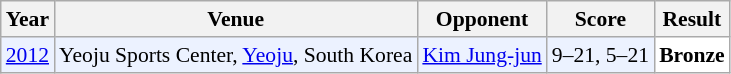<table class="sortable wikitable" style="font-size: 90%;">
<tr>
<th>Year</th>
<th>Venue</th>
<th>Opponent</th>
<th>Score</th>
<th>Result</th>
</tr>
<tr style="background:#ECF2FF">
<td align="center"><a href='#'>2012</a></td>
<td align="left">Yeoju Sports Center, <a href='#'>Yeoju</a>, South Korea</td>
<td align="left"> <a href='#'>Kim Jung-jun</a></td>
<td align="left">9–21, 5–21</td>
<td style="text-align:left; background:white"> <strong>Bronze</strong></td>
</tr>
</table>
